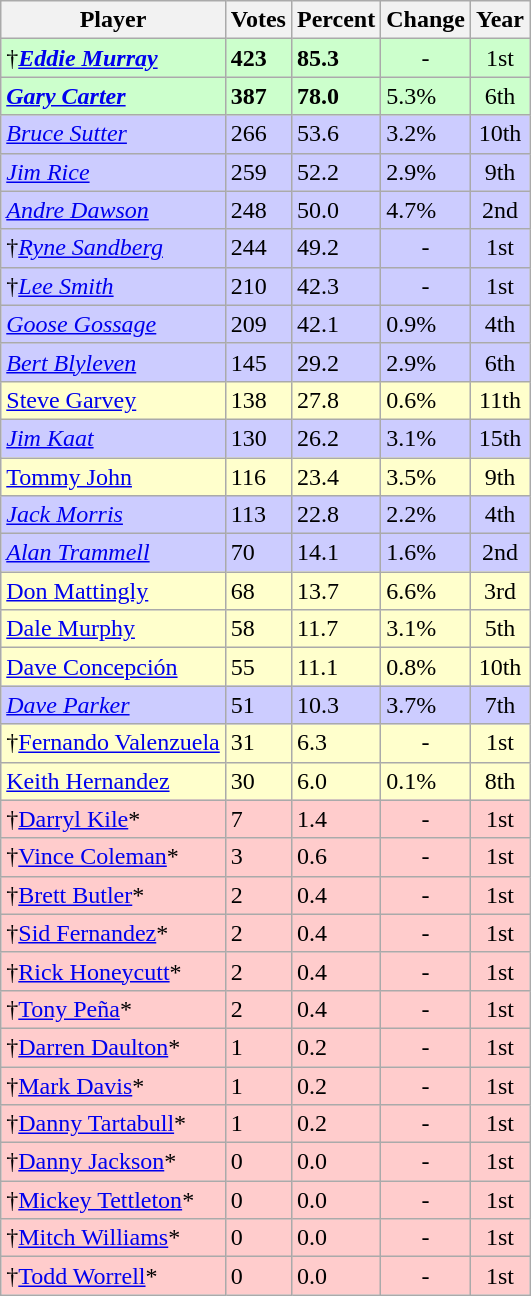<table class="wikitable sortable">
<tr>
<th>Player</th>
<th>Votes</th>
<th>Percent</th>
<th>Change</th>
<th>Year</th>
</tr>
<tr bgcolor="#ccffcc">
<td>†<strong><em><a href='#'>Eddie Murray</a></em></strong></td>
<td><strong>423</strong></td>
<td><strong>85.3</strong></td>
<td align=center>-</td>
<td align="center">1st</td>
</tr>
<tr bgcolor="#ccffcc">
<td><strong><em><a href='#'>Gary Carter</a></em></strong></td>
<td><strong>387</strong></td>
<td><strong>78.0</strong></td>
<td align="left"> 5.3%</td>
<td align="center">6th</td>
</tr>
<tr bgcolor="#ccccff">
<td><em><a href='#'>Bruce Sutter</a></em></td>
<td>266</td>
<td>53.6</td>
<td align="left"> 3.2%</td>
<td align="center">10th</td>
</tr>
<tr bgcolor="#ccccff">
<td><em><a href='#'>Jim Rice</a></em></td>
<td>259</td>
<td>52.2</td>
<td align="left"> 2.9%</td>
<td align="center">9th</td>
</tr>
<tr bgcolor="#ccccff">
<td><em><a href='#'>Andre Dawson</a></em></td>
<td>248</td>
<td>50.0</td>
<td align="left"> 4.7%</td>
<td align="center">2nd</td>
</tr>
<tr bgcolor="#ccccff">
<td>†<em><a href='#'>Ryne Sandberg</a></em></td>
<td>244</td>
<td>49.2</td>
<td align=center>-</td>
<td align="center">1st</td>
</tr>
<tr bgcolor="#ccccff">
<td>†<em><a href='#'>Lee Smith</a></em></td>
<td>210</td>
<td>42.3</td>
<td align=center>-</td>
<td align="center">1st</td>
</tr>
<tr bgcolor="#ccccff">
<td><em><a href='#'>Goose Gossage</a></em></td>
<td>209</td>
<td>42.1</td>
<td align="left"> 0.9%</td>
<td align="center">4th</td>
</tr>
<tr bgcolor="#ccccff">
<td><em><a href='#'>Bert Blyleven</a></em></td>
<td>145</td>
<td>29.2</td>
<td align="left"> 2.9%</td>
<td align="center">6th</td>
</tr>
<tr bgcolor="#ffffcc">
<td><a href='#'>Steve Garvey</a></td>
<td>138</td>
<td>27.8</td>
<td align="left"> 0.6%</td>
<td align="center">11th</td>
</tr>
<tr bgcolor="#ccccff">
<td><em><a href='#'>Jim Kaat</a></em></td>
<td>130</td>
<td>26.2</td>
<td align="left"> 3.1%</td>
<td align="center">15th</td>
</tr>
<tr bgcolor="#ffffcc">
<td><a href='#'>Tommy John</a></td>
<td>116</td>
<td>23.4</td>
<td align="left"> 3.5%</td>
<td align="center">9th</td>
</tr>
<tr bgcolor="#ccccff">
<td><em><a href='#'>Jack Morris</a></em></td>
<td>113</td>
<td>22.8</td>
<td align="left"> 2.2%</td>
<td align="center">4th</td>
</tr>
<tr bgcolor="#ccccff">
<td><em><a href='#'>Alan Trammell</a></em></td>
<td>70</td>
<td>14.1</td>
<td align="left"> 1.6%</td>
<td align="center">2nd</td>
</tr>
<tr bgcolor="#ffffcc">
<td><a href='#'>Don Mattingly</a></td>
<td>68</td>
<td>13.7</td>
<td align="left"> 6.6%</td>
<td align="center">3rd</td>
</tr>
<tr bgcolor="#ffffcc">
<td><a href='#'>Dale Murphy</a></td>
<td>58</td>
<td>11.7</td>
<td align="left"> 3.1%</td>
<td align="center">5th</td>
</tr>
<tr bgcolor="#ffffcc">
<td><a href='#'>Dave Concepción</a></td>
<td>55</td>
<td>11.1</td>
<td align="left"> 0.8%</td>
<td align="center">10th</td>
</tr>
<tr bgcolor="#ccccff">
<td><em><a href='#'>Dave Parker</a></em></td>
<td>51</td>
<td>10.3</td>
<td align="left"> 3.7%</td>
<td align="center">7th</td>
</tr>
<tr bgcolor="#ffffcc">
<td>†<a href='#'>Fernando Valenzuela</a></td>
<td>31</td>
<td>6.3</td>
<td align=center>-</td>
<td align="center">1st</td>
</tr>
<tr bgcolor="#ffffcc">
<td><a href='#'>Keith Hernandez</a></td>
<td>30</td>
<td>6.0</td>
<td align="left"> 0.1%</td>
<td align="center">8th</td>
</tr>
<tr bgcolor="#ffcccc">
<td>†<a href='#'>Darryl Kile</a>*</td>
<td>7</td>
<td>1.4</td>
<td align=center>-</td>
<td align="center">1st</td>
</tr>
<tr bgcolor="#ffcccc">
<td>†<a href='#'>Vince Coleman</a>*</td>
<td>3</td>
<td>0.6</td>
<td align=center>-</td>
<td align="center">1st</td>
</tr>
<tr bgcolor="#ffcccc">
<td>†<a href='#'>Brett Butler</a>*</td>
<td>2</td>
<td>0.4</td>
<td align=center>-</td>
<td align="center">1st</td>
</tr>
<tr bgcolor="#ffcccc">
<td>†<a href='#'>Sid Fernandez</a>*</td>
<td>2</td>
<td>0.4</td>
<td align=center>-</td>
<td align="center">1st</td>
</tr>
<tr bgcolor="#ffcccc">
<td>†<a href='#'>Rick Honeycutt</a>*</td>
<td>2</td>
<td>0.4</td>
<td align=center>-</td>
<td align="center">1st</td>
</tr>
<tr bgcolor="#ffcccc">
<td>†<a href='#'>Tony Peña</a>*</td>
<td>2</td>
<td>0.4</td>
<td align=center>-</td>
<td align="center">1st</td>
</tr>
<tr bgcolor="#ffcccc">
<td>†<a href='#'>Darren Daulton</a>*</td>
<td>1</td>
<td>0.2</td>
<td align=center>-</td>
<td align="center">1st</td>
</tr>
<tr bgcolor="#ffcccc">
<td>†<a href='#'>Mark Davis</a>*</td>
<td>1</td>
<td>0.2</td>
<td align=center>-</td>
<td align="center">1st</td>
</tr>
<tr bgcolor="#ffcccc">
<td>†<a href='#'>Danny Tartabull</a>*</td>
<td>1</td>
<td>0.2</td>
<td align=center>-</td>
<td align="center">1st</td>
</tr>
<tr bgcolor="#ffcccc">
<td>†<a href='#'>Danny Jackson</a>*</td>
<td>0</td>
<td>0.0</td>
<td align=center>-</td>
<td align="center">1st</td>
</tr>
<tr bgcolor="#ffcccc">
<td>†<a href='#'>Mickey Tettleton</a>*</td>
<td>0</td>
<td>0.0</td>
<td align=center>-</td>
<td align="center">1st</td>
</tr>
<tr bgcolor="#ffcccc">
<td>†<a href='#'>Mitch Williams</a>*</td>
<td>0</td>
<td>0.0</td>
<td align=center>-</td>
<td align="center">1st</td>
</tr>
<tr bgcolor="#ffcccc">
<td>†<a href='#'>Todd Worrell</a>*</td>
<td>0</td>
<td>0.0</td>
<td align=center>-</td>
<td align="center">1st</td>
</tr>
</table>
